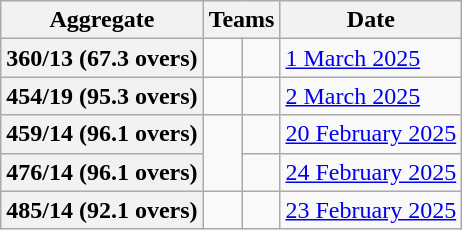<table class="wikitable" style="text-align:left;">
<tr>
<th>Aggregate</th>
<th colspan="2">Teams</th>
<th>Date</th>
</tr>
<tr>
<th>360/13 (67.3 overs)</th>
<td></td>
<td></td>
<td><a href='#'>1 March 2025</a></td>
</tr>
<tr>
<th>454/19 (95.3 overs)</th>
<td></td>
<td></td>
<td><a href='#'>2 March 2025</a></td>
</tr>
<tr>
<th>459/14 (96.1 overs)</th>
<td rowspan="2"></td>
<td></td>
<td><a href='#'>20 February 2025</a></td>
</tr>
<tr>
<th>476/14 (96.1 overs)</th>
<td></td>
<td><a href='#'>24 February 2025</a></td>
</tr>
<tr>
<th>485/14 (92.1 overs)</th>
<td></td>
<td></td>
<td><a href='#'>23 February 2025</a></td>
</tr>
</table>
